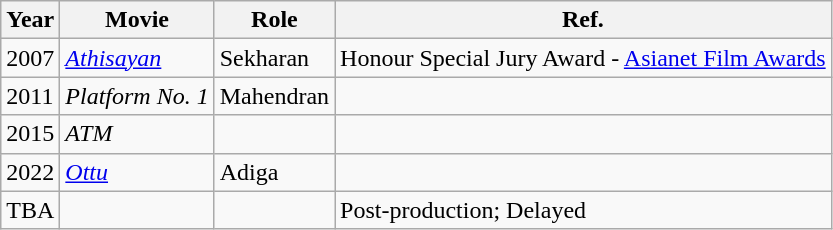<table class="wikitable">
<tr>
<th>Year</th>
<th>Movie</th>
<th>Role</th>
<th>Ref.</th>
</tr>
<tr>
<td>2007</td>
<td><em><a href='#'>Athisayan</a></em></td>
<td>Sekharan</td>
<td>Honour Special Jury Award - <a href='#'>Asianet Film Awards</a></td>
</tr>
<tr>
<td>2011</td>
<td><em>Platform No. 1</em></td>
<td>Mahendran</td>
<td></td>
</tr>
<tr>
<td>2015</td>
<td><em>ATM</em></td>
<td></td>
<td></td>
</tr>
<tr>
<td>2022</td>
<td><em><a href='#'>Ottu</a></em></td>
<td>Adiga</td>
<td></td>
</tr>
<tr>
<td>TBA</td>
<td></td>
<td></td>
<td>Post-production; Delayed</td>
</tr>
</table>
